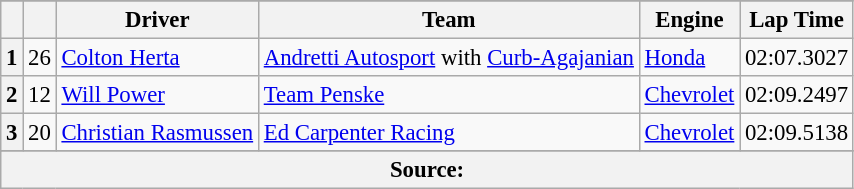<table class="wikitable" style="font-size:95%;">
<tr>
</tr>
<tr>
<th></th>
<th></th>
<th>Driver</th>
<th>Team</th>
<th>Engine</th>
<th>Lap Time</th>
</tr>
<tr>
<th>1</th>
<td align="center">26</td>
<td> <a href='#'>Colton Herta</a></td>
<td><a href='#'>Andretti Autosport</a> with <a href='#'>Curb-Agajanian</a></td>
<td><a href='#'>Honda</a></td>
<td>02:07.3027</td>
</tr>
<tr>
<th>2</th>
<td align="center">12</td>
<td> <a href='#'>Will Power</a> <strong></strong></td>
<td><a href='#'>Team Penske</a></td>
<td><a href='#'>Chevrolet</a></td>
<td>02:09.2497</td>
</tr>
<tr>
<th>3</th>
<td align="center">20</td>
<td> <a href='#'>Christian Rasmussen</a> <strong></strong></td>
<td><a href='#'>Ed Carpenter Racing</a></td>
<td><a href='#'>Chevrolet</a></td>
<td>02:09.5138</td>
</tr>
<tr>
</tr>
<tr class="sortbottom">
<th colspan="6">Source:</th>
</tr>
</table>
